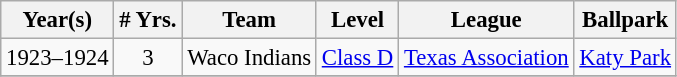<table class="wikitable" style="text-align:center; font-size: 95%;">
<tr>
<th>Year(s)</th>
<th># Yrs.</th>
<th>Team</th>
<th>Level</th>
<th>League</th>
<th>Ballpark</th>
</tr>
<tr>
<td>1923–1924</td>
<td>3</td>
<td>Waco Indians</td>
<td><a href='#'>Class D</a></td>
<td><a href='#'>Texas Association</a></td>
<td><a href='#'>Katy Park</a></td>
</tr>
<tr>
</tr>
</table>
